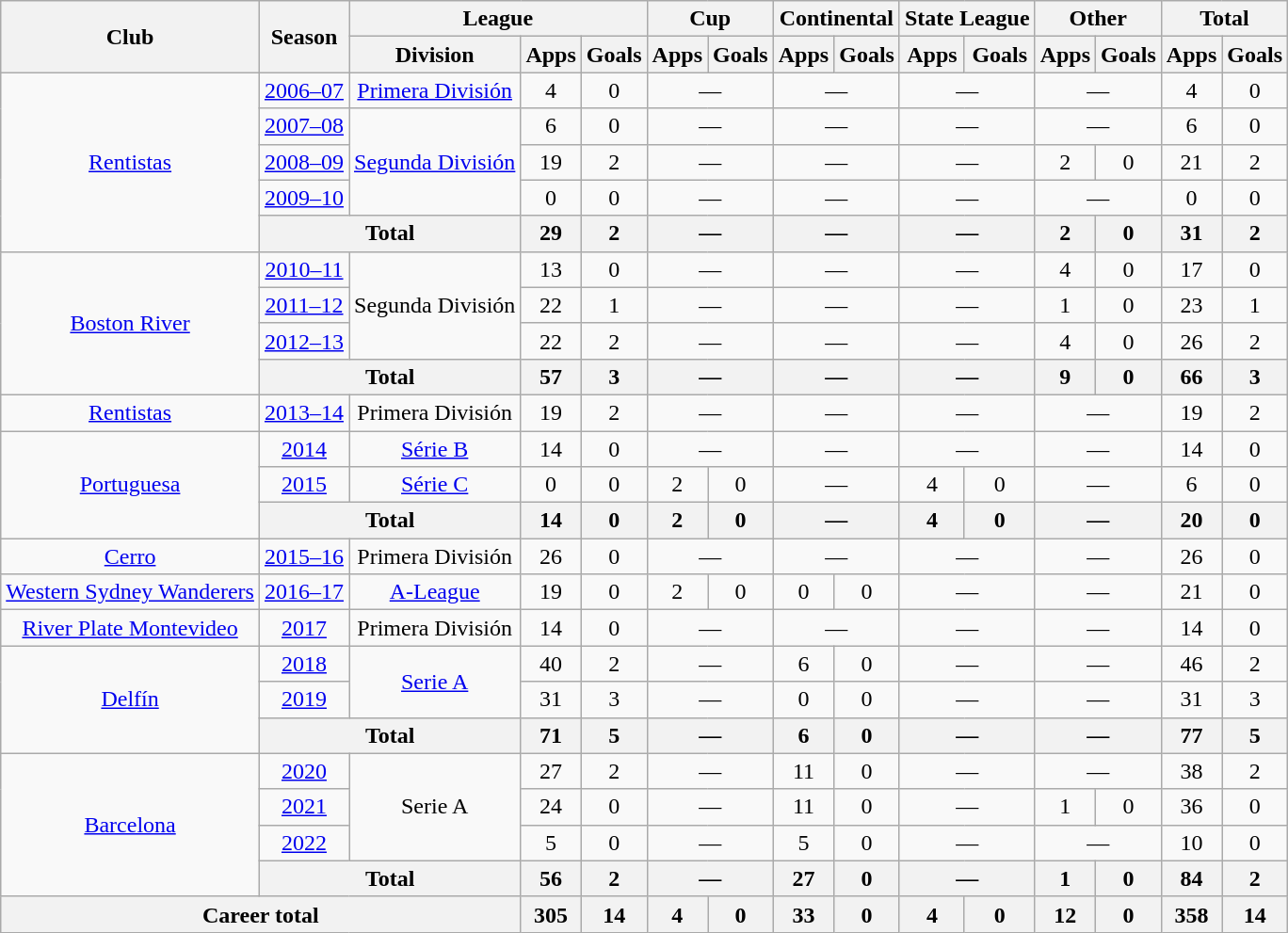<table class="wikitable" style="text-align: center;">
<tr>
<th rowspan="2">Club</th>
<th rowspan="2">Season</th>
<th colspan="3">League</th>
<th colspan="2">Cup</th>
<th colspan="2">Continental</th>
<th colspan="2">State League</th>
<th colspan="2">Other</th>
<th colspan="2">Total</th>
</tr>
<tr>
<th>Division</th>
<th>Apps</th>
<th>Goals</th>
<th>Apps</th>
<th>Goals</th>
<th>Apps</th>
<th>Goals</th>
<th>Apps</th>
<th>Goals</th>
<th>Apps</th>
<th>Goals</th>
<th>Apps</th>
<th>Goals</th>
</tr>
<tr>
<td rowspan="5"><a href='#'>Rentistas</a></td>
<td><a href='#'>2006–07</a></td>
<td><a href='#'>Primera División</a></td>
<td>4</td>
<td>0</td>
<td colspan=2>—</td>
<td colspan=2>—</td>
<td colspan=2>—</td>
<td colspan=2>—</td>
<td>4</td>
<td>0</td>
</tr>
<tr>
<td><a href='#'>2007–08</a></td>
<td rowspan="3"><a href='#'>Segunda División</a></td>
<td>6</td>
<td>0</td>
<td colspan=2>—</td>
<td colspan=2>—</td>
<td colspan=2>—</td>
<td colspan=2>—</td>
<td>6</td>
<td>0</td>
</tr>
<tr>
<td><a href='#'>2008–09</a></td>
<td>19</td>
<td>2</td>
<td colspan=2>—</td>
<td colspan=2>—</td>
<td colspan=2>—</td>
<td>2</td>
<td>0</td>
<td>21</td>
<td>2</td>
</tr>
<tr>
<td><a href='#'>2009–10</a></td>
<td>0</td>
<td>0</td>
<td colspan=2>—</td>
<td colspan=2>—</td>
<td colspan=2>—</td>
<td colspan=2>—</td>
<td>0</td>
<td>0</td>
</tr>
<tr>
<th colspan="2">Total</th>
<th>29</th>
<th>2</th>
<th colspan=2>—</th>
<th colspan=2>—</th>
<th colspan=2>—</th>
<th>2</th>
<th>0</th>
<th>31</th>
<th>2</th>
</tr>
<tr>
<td rowspan="4"><a href='#'>Boston River</a></td>
<td><a href='#'>2010–11</a></td>
<td rowspan="3">Segunda División</td>
<td>13</td>
<td>0</td>
<td colspan=2>—</td>
<td colspan=2>—</td>
<td colspan=2>—</td>
<td>4</td>
<td>0</td>
<td>17</td>
<td>0</td>
</tr>
<tr>
<td><a href='#'>2011–12</a></td>
<td>22</td>
<td>1</td>
<td colspan=2>—</td>
<td colspan=2>—</td>
<td colspan=2>—</td>
<td>1</td>
<td>0</td>
<td>23</td>
<td>1</td>
</tr>
<tr>
<td><a href='#'>2012–13</a></td>
<td>22</td>
<td>2</td>
<td colspan=2>—</td>
<td colspan=2>—</td>
<td colspan=2>—</td>
<td>4</td>
<td>0</td>
<td>26</td>
<td>2</td>
</tr>
<tr>
<th colspan="2">Total</th>
<th>57</th>
<th>3</th>
<th colspan=2>—</th>
<th colspan=2>—</th>
<th colspan=2>—</th>
<th>9</th>
<th>0</th>
<th>66</th>
<th>3</th>
</tr>
<tr>
<td><a href='#'>Rentistas</a></td>
<td><a href='#'>2013–14</a></td>
<td>Primera División</td>
<td>19</td>
<td>2</td>
<td colspan=2>—</td>
<td colspan=2>—</td>
<td colspan=2>—</td>
<td colspan=2>—</td>
<td>19</td>
<td>2</td>
</tr>
<tr>
<td rowspan="3"><a href='#'>Portuguesa</a></td>
<td><a href='#'>2014</a></td>
<td><a href='#'>Série B</a></td>
<td>14</td>
<td>0</td>
<td colspan=2>—</td>
<td colspan=2>—</td>
<td colspan=2>—</td>
<td colspan=2>—</td>
<td>14</td>
<td>0</td>
</tr>
<tr>
<td><a href='#'>2015</a></td>
<td><a href='#'>Série C</a></td>
<td>0</td>
<td>0</td>
<td>2</td>
<td>0</td>
<td colspan=2>—</td>
<td>4</td>
<td>0</td>
<td colspan=2>—</td>
<td>6</td>
<td>0</td>
</tr>
<tr>
<th colspan="2">Total</th>
<th>14</th>
<th>0</th>
<th>2</th>
<th>0</th>
<th colspan=2>—</th>
<th>4</th>
<th>0</th>
<th colspan=2>—</th>
<th>20</th>
<th>0</th>
</tr>
<tr>
<td><a href='#'>Cerro</a></td>
<td><a href='#'>2015–16</a></td>
<td>Primera División</td>
<td>26</td>
<td>0</td>
<td colspan=2>—</td>
<td colspan=2>—</td>
<td colspan=2>—</td>
<td colspan=2>—</td>
<td>26</td>
<td>0</td>
</tr>
<tr>
<td><a href='#'>Western Sydney Wanderers</a></td>
<td><a href='#'>2016–17</a></td>
<td><a href='#'>A-League</a></td>
<td>19</td>
<td>0</td>
<td>2</td>
<td>0</td>
<td>0</td>
<td>0</td>
<td colspan=2>—</td>
<td colspan=2>—</td>
<td>21</td>
<td>0</td>
</tr>
<tr>
<td><a href='#'>River Plate Montevideo</a></td>
<td><a href='#'>2017</a></td>
<td>Primera División</td>
<td>14</td>
<td>0</td>
<td colspan=2>—</td>
<td colspan=2>—</td>
<td colspan=2>—</td>
<td colspan=2>—</td>
<td>14</td>
<td>0</td>
</tr>
<tr>
<td rowspan="3"><a href='#'>Delfín</a></td>
<td><a href='#'>2018</a></td>
<td rowspan="2"><a href='#'>Serie A</a></td>
<td>40</td>
<td>2</td>
<td colspan=2>—</td>
<td>6</td>
<td>0</td>
<td colspan=2>—</td>
<td colspan=2>—</td>
<td>46</td>
<td>2</td>
</tr>
<tr>
<td><a href='#'>2019</a></td>
<td>31</td>
<td>3</td>
<td colspan=2>—</td>
<td>0</td>
<td>0</td>
<td colspan=2>—</td>
<td colspan=2>—</td>
<td>31</td>
<td>3</td>
</tr>
<tr>
<th colspan="2">Total</th>
<th>71</th>
<th>5</th>
<th colspan=2>—</th>
<th>6</th>
<th>0</th>
<th colspan=2>—</th>
<th colspan=2>—</th>
<th>77</th>
<th>5</th>
</tr>
<tr>
<td rowspan="4"><a href='#'>Barcelona</a></td>
<td><a href='#'>2020</a></td>
<td rowspan="3">Serie A</td>
<td>27</td>
<td>2</td>
<td colspan=2>—</td>
<td>11</td>
<td>0</td>
<td colspan=2>—</td>
<td colspan=2>—</td>
<td>38</td>
<td>2</td>
</tr>
<tr>
<td><a href='#'>2021</a></td>
<td>24</td>
<td>0</td>
<td colspan=2>—</td>
<td>11</td>
<td>0</td>
<td colspan=2>—</td>
<td>1</td>
<td>0</td>
<td>36</td>
<td>0</td>
</tr>
<tr>
<td><a href='#'>2022</a></td>
<td>5</td>
<td>0</td>
<td colspan=2>—</td>
<td>5</td>
<td>0</td>
<td colspan=2>—</td>
<td colspan=2>—</td>
<td>10</td>
<td>0</td>
</tr>
<tr>
<th colspan="2">Total</th>
<th>56</th>
<th>2</th>
<th colspan=2>—</th>
<th>27</th>
<th>0</th>
<th colspan=2>—</th>
<th>1</th>
<th>0</th>
<th>84</th>
<th>2</th>
</tr>
<tr>
<th colspan="3">Career total</th>
<th>305</th>
<th>14</th>
<th>4</th>
<th>0</th>
<th>33</th>
<th>0</th>
<th>4</th>
<th>0</th>
<th>12</th>
<th>0</th>
<th>358</th>
<th>14</th>
</tr>
</table>
